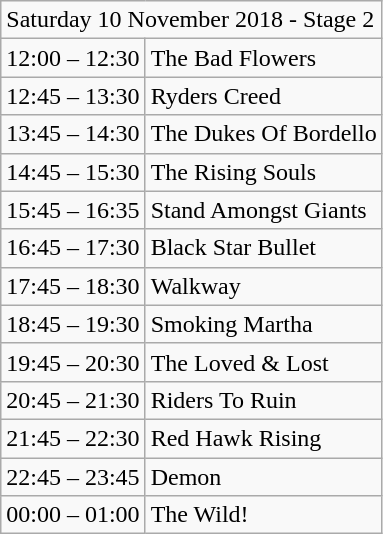<table class="wikitable">
<tr>
<td colspan="2">Saturday 10 November 2018 - Stage 2</td>
</tr>
<tr>
<td>12:00 – 12:30</td>
<td>The Bad Flowers</td>
</tr>
<tr>
<td>12:45 – 13:30</td>
<td>Ryders Creed</td>
</tr>
<tr>
<td>13:45 – 14:30</td>
<td>The Dukes Of Bordello</td>
</tr>
<tr>
<td>14:45 – 15:30</td>
<td>The Rising Souls</td>
</tr>
<tr>
<td>15:45 – 16:35</td>
<td>Stand Amongst Giants</td>
</tr>
<tr>
<td>16:45 – 17:30</td>
<td>Black Star Bullet</td>
</tr>
<tr>
<td>17:45 – 18:30</td>
<td>Walkway</td>
</tr>
<tr>
<td>18:45 – 19:30</td>
<td>Smoking Martha</td>
</tr>
<tr>
<td>19:45 – 20:30</td>
<td>The Loved & Lost</td>
</tr>
<tr>
<td>20:45 – 21:30</td>
<td>Riders To Ruin</td>
</tr>
<tr>
<td>21:45 – 22:30</td>
<td>Red Hawk Rising</td>
</tr>
<tr>
<td>22:45 – 23:45</td>
<td>Demon</td>
</tr>
<tr>
<td>00:00 – 01:00</td>
<td>The Wild!</td>
</tr>
</table>
